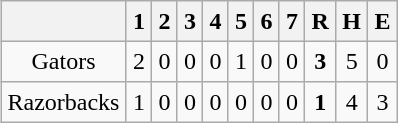<table align = right border="2" cellpadding="4" cellspacing="0" style="margin: 1em 1em 1em 1em; background: #F9F9F9; border: 1px #aaa solid; border-collapse: collapse;">
<tr align=center style="background: #F2F2F2;">
<th></th>
<th>1</th>
<th>2</th>
<th>3</th>
<th>4</th>
<th>5</th>
<th>6</th>
<th>7</th>
<th>R</th>
<th>H</th>
<th>E</th>
</tr>
<tr align=center>
<td>Gators</td>
<td>2</td>
<td>0</td>
<td>0</td>
<td>0</td>
<td>1</td>
<td>0</td>
<td>0</td>
<td><strong>3</strong></td>
<td>5</td>
<td>0</td>
</tr>
<tr align=center>
<td>Razorbacks</td>
<td>1</td>
<td>0</td>
<td>0</td>
<td>0</td>
<td>0</td>
<td>0</td>
<td>0</td>
<td><strong>1</strong></td>
<td>4</td>
<td>3</td>
</tr>
</table>
